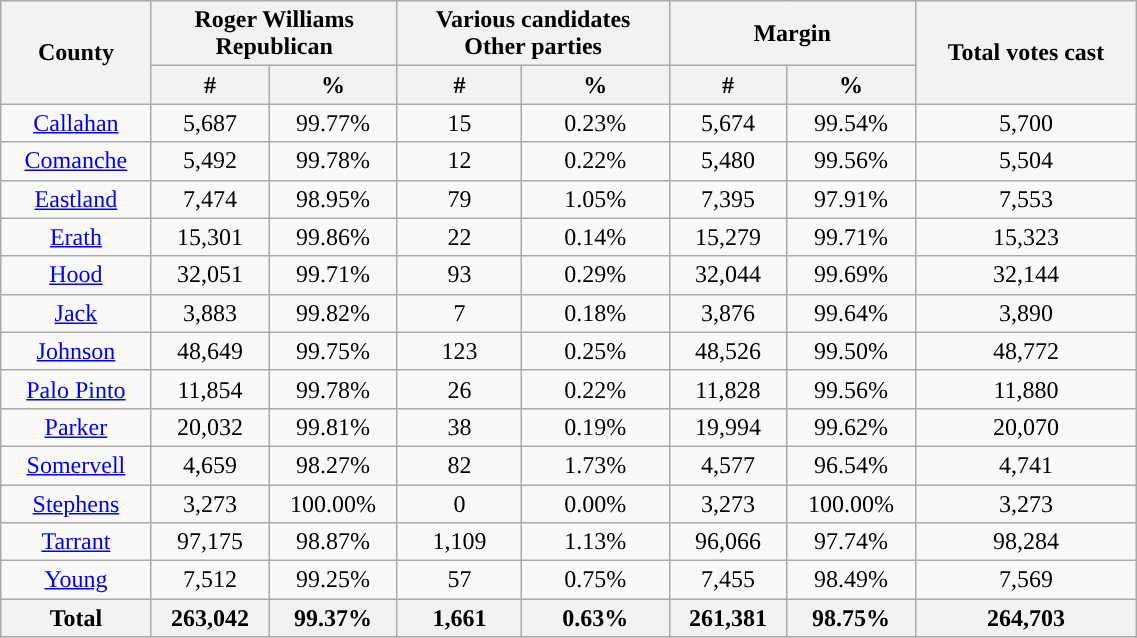<table width="60%" class="wikitable sortable" style="text-align:center">
<tr>
<th rowspan="2">County</th>
<th style="text-align:center;" colspan="2">Roger Williams<br>Republican</th>
<th style="text-align:center;" colspan="2">Various candidates<br>Other parties</th>
<th style="text-align:center;" colspan="2">Margin</th>
<th rowspan="2" style="text-align:center;">Total votes cast</th>
</tr>
<tr>
<th style="text-align:center;" data-sort-type="number">#</th>
<th style="text-align:center;" data-sort-type="number">%</th>
<th style="text-align:center;" data-sort-type="number">#</th>
<th style="text-align:center;" data-sort-type="number">%</th>
<th style="text-align:center;" data-sort-type="number">#</th>
<th style="text-align:center;" data-sort-type="number">%</th>
</tr>
<tr style="text-align:center;">
<td style="background-color:"><a href='#'>Callahan</a></td>
<td style="background-color:">5,687</td>
<td style="background-color:">99.77%</td>
<td style="background-color:">15</td>
<td style="background-color:">0.23%</td>
<td style="background-color:">5,674</td>
<td style="background-color:">99.54%</td>
<td style="background-color:">5,700</td>
</tr>
<tr style="text-align:center;">
<td style="background-color:"><a href='#'>Comanche</a></td>
<td style="background-color:">5,492</td>
<td style="background-color:">99.78%</td>
<td style="background-color:">12</td>
<td style="background-color:">0.22%</td>
<td style="background-color:">5,480</td>
<td style="background-color:">99.56%</td>
<td style="background-color:">5,504</td>
</tr>
<tr style="text-align:center;">
<td style="background-color:"><a href='#'>Eastland</a></td>
<td style="background-color:">7,474</td>
<td style="background-color:">98.95%</td>
<td style="background-color:">79</td>
<td style="background-color:">1.05%</td>
<td style="background-color:">7,395</td>
<td style="background-color:">97.91%</td>
<td style="background-color:">7,553</td>
</tr>
<tr style="text-align:center;">
<td style="background-color:"><a href='#'>Erath</a></td>
<td style="background-color:">15,301</td>
<td style="background-color:">99.86%</td>
<td style="background-color:">22</td>
<td style="background-color:">0.14%</td>
<td style="background-color:">15,279</td>
<td style="background-color:">99.71%</td>
<td style="background-color:">15,323</td>
</tr>
<tr style="text-align:center;">
<td style="background-color:"><a href='#'>Hood</a></td>
<td style="background-color:">32,051</td>
<td style="background-color:">99.71%</td>
<td style="background-color:">93</td>
<td style="background-color:">0.29%</td>
<td style="background-color:">32,044</td>
<td style="background-color:">99.69%</td>
<td style="background-color:">32,144</td>
</tr>
<tr style="text-align:center;">
<td style="background-color:"><a href='#'>Jack</a></td>
<td style="background-color:">3,883</td>
<td style="background-color:">99.82%</td>
<td style="background-color:">7</td>
<td style="background-color:">0.18%</td>
<td style="background-color:">3,876</td>
<td style="background-color:">99.64%</td>
<td style="background-color:">3,890</td>
</tr>
<tr style="text-align:center;">
<td style="background-color:"><a href='#'>Johnson</a></td>
<td style="background-color:">48,649</td>
<td style="background-color:">99.75%</td>
<td style="background-color:">123</td>
<td style="background-color:">0.25%</td>
<td style="background-color:">48,526</td>
<td style="background-color:">99.50%</td>
<td style="background-color:">48,772</td>
</tr>
<tr style="text-align:center;">
<td style="background-color:"><a href='#'>Palo Pinto</a></td>
<td style="background-color:">11,854</td>
<td style="background-color:">99.78%</td>
<td style="background-color:">26</td>
<td style="background-color:">0.22%</td>
<td style="background-color:">11,828</td>
<td style="background-color:">99.56%</td>
<td style="background-color:">11,880</td>
</tr>
<tr style="text-align:center;">
<td style="background-color:"><a href='#'>Parker</a></td>
<td style="background-color:">20,032</td>
<td style="background-color:">99.81%</td>
<td style="background-color:">38</td>
<td style="background-color:">0.19%</td>
<td style="background-color:">19,994</td>
<td style="background-color:">99.62%</td>
<td style="background-color:">20,070</td>
</tr>
<tr style="text-align:center;">
<td style="background-color:"><a href='#'>Somervell</a></td>
<td style="background-color:">4,659</td>
<td style="background-color:">98.27%</td>
<td style="background-color:">82</td>
<td style="background-color:">1.73%</td>
<td style="background-color:">4,577</td>
<td style="background-color:">96.54%</td>
<td style="background-color:">4,741</td>
</tr>
<tr style="text-align:center;">
<td style="background-color:"><a href='#'>Stephens</a></td>
<td style="background-color:">3,273</td>
<td style="background-color:">100.00%</td>
<td style="background-color:">0</td>
<td style="background-color:">0.00%</td>
<td style="background-color:">3,273</td>
<td style="background-color:">100.00%</td>
<td style="background-color:">3,273</td>
</tr>
<tr style="text-align:center;">
<td style="background-color:"><a href='#'>Tarrant</a></td>
<td style="background-color:">97,175</td>
<td style="background-color:">98.87%</td>
<td style="background-color:">1,109</td>
<td style="background-color:">1.13%</td>
<td style="background-color:">96,066</td>
<td style="background-color:">97.74%</td>
<td style="background-color:">98,284</td>
</tr>
<tr style="text-align:center;">
<td style="background-color:"><a href='#'>Young</a></td>
<td style="background-color:">7,512</td>
<td style="background-color:">99.25%</td>
<td style="background-color:">57</td>
<td style="background-color:">0.75%</td>
<td style="background-color:">7,455</td>
<td style="background-color:">98.49%</td>
<td style="background-color:">7,569</td>
</tr>
<tr style="text-align:center;">
<th>Total</th>
<th>263,042</th>
<th>99.37%</th>
<th>1,661</th>
<th>0.63%</th>
<th>261,381</th>
<th>98.75%</th>
<th>264,703</th>
</tr>
</table>
